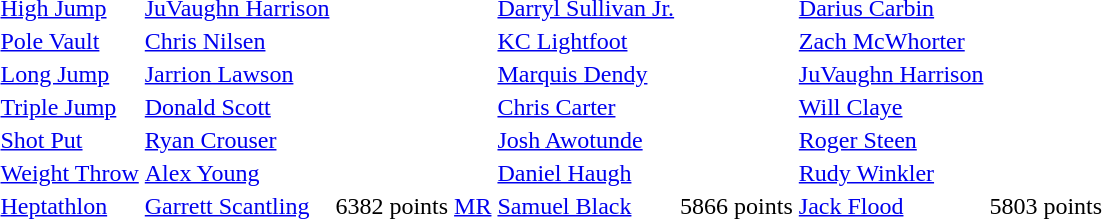<table>
<tr>
<td><a href='#'>High Jump</a></td>
<td><a href='#'>JuVaughn Harrison</a></td>
<td></td>
<td><a href='#'>Darryl Sullivan Jr.</a></td>
<td></td>
<td><a href='#'>Darius Carbin</a></td>
<td></td>
</tr>
<tr>
<td><a href='#'>Pole Vault</a></td>
<td><a href='#'>Chris Nilsen</a></td>
<td></td>
<td><a href='#'>KC Lightfoot</a></td>
<td></td>
<td><a href='#'>Zach McWhorter</a></td>
<td></td>
</tr>
<tr>
<td><a href='#'>Long Jump</a></td>
<td><a href='#'>Jarrion Lawson</a></td>
<td></td>
<td><a href='#'>Marquis Dendy</a></td>
<td></td>
<td><a href='#'>JuVaughn Harrison</a></td>
<td></td>
</tr>
<tr>
<td><a href='#'>Triple Jump</a></td>
<td><a href='#'>Donald Scott</a></td>
<td></td>
<td><a href='#'>Chris Carter</a></td>
<td></td>
<td><a href='#'>Will Claye</a></td>
<td></td>
</tr>
<tr>
<td><a href='#'>Shot Put</a></td>
<td><a href='#'>Ryan Crouser</a></td>
<td></td>
<td><a href='#'>Josh Awotunde</a></td>
<td></td>
<td><a href='#'>Roger Steen</a></td>
<td></td>
</tr>
<tr>
<td><a href='#'>Weight Throw</a></td>
<td><a href='#'>Alex Young</a></td>
<td></td>
<td><a href='#'>Daniel Haugh</a></td>
<td></td>
<td><a href='#'>Rudy Winkler</a></td>
<td></td>
</tr>
<tr>
<td><a href='#'>Heptathlon</a></td>
<td><a href='#'>Garrett Scantling</a></td>
<td>6382 points <a href='#'>MR</a></td>
<td><a href='#'>Samuel Black</a></td>
<td>5866 points</td>
<td><a href='#'>Jack Flood</a></td>
<td>5803 points</td>
</tr>
</table>
